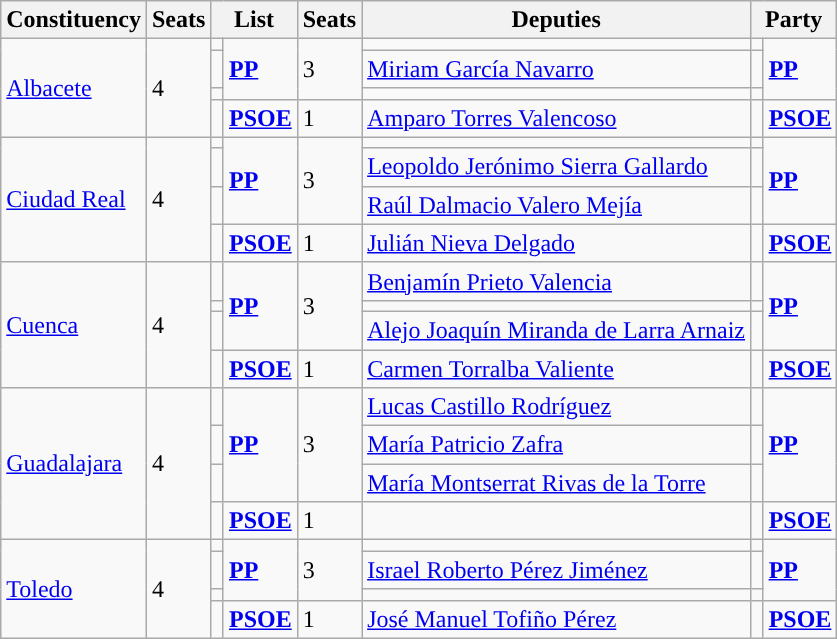<table class="wikitable sortable">
<tr>
<th>Constituency</th>
<th>Seats</th>
<th colspan="2">List</th>
<th>Seats</th>
<th>Deputies</th>
<th colspan="2">Party</th>
</tr>
<tr>
<td rowspan="4"><a href='#'>Albacete</a></td>
<td rowspan="4">4</td>
<td></td>
<td rowspan="3"><strong><a href='#'>PP</a></strong></td>
<td rowspan="3">3</td>
<td></td>
<td></td>
<td rowspan="3"><strong><a href='#'>PP</a></strong></td>
</tr>
<tr>
<td></td>
<td><a href='#'>Miriam García Navarro</a></td>
<td></td>
</tr>
<tr>
<td></td>
<td></td>
<td></td>
</tr>
<tr>
<td width="1"></td>
<td><strong><a href='#'>PSOE</a></strong></td>
<td>1</td>
<td><a href='#'>Amparo Torres Valencoso</a></td>
<td width="1"></td>
<td><strong><a href='#'>PSOE</a></strong></td>
</tr>
<tr>
<td rowspan="4"><a href='#'>Ciudad Real</a></td>
<td rowspan="4">4</td>
<td></td>
<td rowspan="3"><strong><a href='#'>PP</a></strong></td>
<td rowspan="3">3</td>
<td></td>
<td></td>
<td rowspan="3"><strong><a href='#'>PP</a></strong></td>
</tr>
<tr>
<td></td>
<td><a href='#'>Leopoldo Jerónimo Sierra Gallardo</a></td>
<td></td>
</tr>
<tr>
<td></td>
<td><a href='#'>Raúl Dalmacio Valero Mejía</a></td>
<td></td>
</tr>
<tr>
<td width="1"></td>
<td><strong><a href='#'>PSOE</a></strong></td>
<td>1</td>
<td><a href='#'>Julián Nieva Delgado</a></td>
<td width="1"></td>
<td><strong><a href='#'>PSOE</a></strong></td>
</tr>
<tr>
<td rowspan="4"><a href='#'>Cuenca</a></td>
<td rowspan="4">4</td>
<td></td>
<td rowspan="3"><strong><a href='#'>PP</a></strong></td>
<td rowspan="3">3</td>
<td><a href='#'>Benjamín Prieto Valencia</a></td>
<td></td>
<td rowspan="3"><strong><a href='#'>PP</a></strong></td>
</tr>
<tr>
<td></td>
<td></td>
<td></td>
</tr>
<tr>
<td></td>
<td><a href='#'>Alejo Joaquín Miranda de Larra Arnaiz</a></td>
<td></td>
</tr>
<tr>
<td width="1"></td>
<td><strong><a href='#'>PSOE</a></strong></td>
<td>1</td>
<td><a href='#'>Carmen Torralba Valiente</a></td>
<td width="1"></td>
<td><strong><a href='#'>PSOE</a></strong></td>
</tr>
<tr>
<td rowspan="4"><a href='#'>Guadalajara</a></td>
<td rowspan="4">4</td>
<td></td>
<td rowspan="3"><strong><a href='#'>PP</a></strong></td>
<td rowspan="3">3</td>
<td><a href='#'>Lucas Castillo Rodríguez</a></td>
<td></td>
<td rowspan="3"><strong><a href='#'>PP</a></strong></td>
</tr>
<tr>
<td></td>
<td><a href='#'>María Patricio Zafra</a></td>
<td></td>
</tr>
<tr>
<td></td>
<td><a href='#'>María Montserrat Rivas de la Torre</a></td>
<td></td>
</tr>
<tr>
<td width="1"></td>
<td><strong><a href='#'>PSOE</a></strong></td>
<td>1</td>
<td></td>
<td width="1"></td>
<td><strong><a href='#'>PSOE</a></strong></td>
</tr>
<tr>
<td rowspan="4"><a href='#'>Toledo</a></td>
<td rowspan="4">4</td>
<td></td>
<td rowspan="3"><strong><a href='#'>PP</a></strong></td>
<td rowspan="3">3</td>
<td></td>
<td></td>
<td rowspan="3"><strong><a href='#'>PP</a></strong></td>
</tr>
<tr>
<td></td>
<td><a href='#'>Israel Roberto Pérez Jiménez</a></td>
<td></td>
</tr>
<tr>
<td></td>
<td></td>
<td></td>
</tr>
<tr>
<td width="1"></td>
<td><strong><a href='#'>PSOE</a></strong></td>
<td>1</td>
<td><a href='#'>José Manuel Tofiño Pérez</a></td>
<td width="1"></td>
<td><strong><a href='#'>PSOE</a></strong></td>
</tr>
</table>
